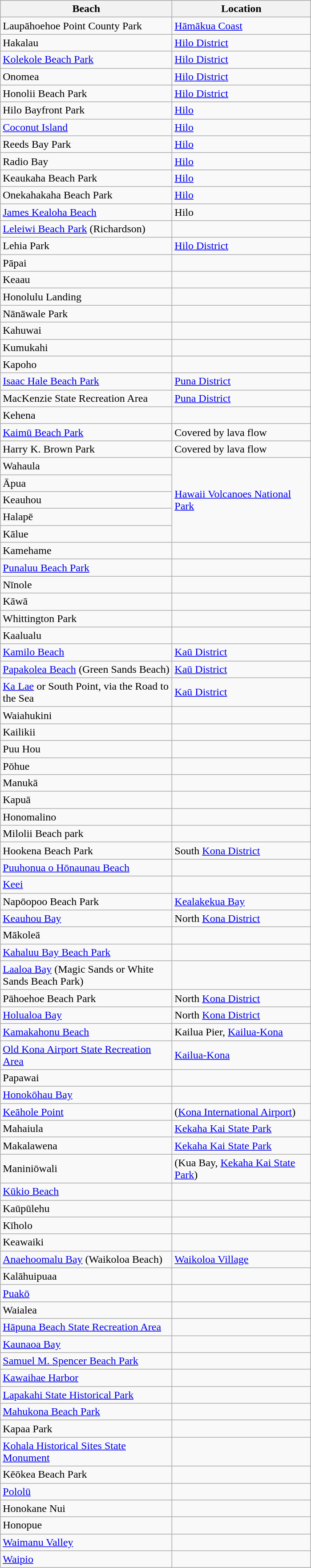<table class="wikitable sortable collapsible collapsed">
<tr align="center" bgcolor="#D6D6D6">
<th width="250"><strong>Beach</strong></th>
<th width="200"><strong>Location</strong></th>
</tr>
<tr>
<td>Laupāhoehoe Point County Park</td>
<td><a href='#'>Hāmākua Coast</a></td>
</tr>
<tr>
<td>Hakalau</td>
<td><a href='#'>Hilo District</a></td>
</tr>
<tr>
<td><a href='#'>Kolekole Beach Park</a></td>
<td><a href='#'>Hilo District</a></td>
</tr>
<tr>
<td>Onomea</td>
<td><a href='#'>Hilo District</a></td>
</tr>
<tr>
<td>Honolii Beach Park</td>
<td><a href='#'>Hilo District</a></td>
</tr>
<tr>
<td>Hilo Bayfront Park</td>
<td><a href='#'>Hilo</a></td>
</tr>
<tr>
<td><a href='#'>Coconut Island</a></td>
<td><a href='#'>Hilo</a></td>
</tr>
<tr>
<td>Reeds Bay Park</td>
<td><a href='#'>Hilo</a></td>
</tr>
<tr>
<td>Radio Bay</td>
<td><a href='#'>Hilo</a></td>
</tr>
<tr>
<td>Keaukaha Beach Park</td>
<td><a href='#'>Hilo</a></td>
</tr>
<tr>
<td>Onekahakaha Beach Park</td>
<td><a href='#'>Hilo</a></td>
</tr>
<tr>
<td><a href='#'>James Kealoha Beach</a></td>
<td>Hilo</td>
</tr>
<tr>
<td><a href='#'>Leleiwi Beach Park</a> (Richardson)</td>
<td></td>
</tr>
<tr>
<td>Lehia Park</td>
<td><a href='#'>Hilo District</a></td>
</tr>
<tr>
<td>Pāpai</td>
<td></td>
</tr>
<tr>
<td>Keaau</td>
<td></td>
</tr>
<tr>
<td>Honolulu Landing</td>
<td></td>
</tr>
<tr>
<td>Nānāwale Park</td>
<td></td>
</tr>
<tr>
<td>Kahuwai</td>
<td></td>
</tr>
<tr>
<td>Kumukahi</td>
<td></td>
</tr>
<tr>
<td>Kapoho</td>
<td></td>
</tr>
<tr>
<td><a href='#'>Isaac Hale Beach Park</a></td>
<td><a href='#'>Puna District</a></td>
</tr>
<tr>
<td>MacKenzie State Recreation Area</td>
<td><a href='#'>Puna District</a></td>
</tr>
<tr>
<td>Kehena</td>
<td></td>
</tr>
<tr>
<td><a href='#'>Kaimū Beach Park</a></td>
<td>Covered by lava flow</td>
</tr>
<tr>
<td>Harry K. Brown Park</td>
<td>Covered by lava flow</td>
</tr>
<tr>
<td>Wahaula</td>
<td rowspan=5><a href='#'>Hawaii Volcanoes National Park</a></td>
</tr>
<tr>
<td>Āpua</td>
</tr>
<tr>
<td>Keauhou</td>
</tr>
<tr>
<td>Halapē</td>
</tr>
<tr>
<td>Kālue</td>
</tr>
<tr>
<td>Kamehame</td>
<td></td>
</tr>
<tr>
<td><a href='#'>Punaluu Beach Park</a></td>
<td></td>
</tr>
<tr>
<td>Nīnole</td>
<td></td>
</tr>
<tr>
<td>Kāwā</td>
<td></td>
</tr>
<tr>
<td>Whittington Park</td>
<td></td>
</tr>
<tr>
<td>Kaalualu</td>
<td></td>
</tr>
<tr>
<td><a href='#'>Kamilo Beach</a></td>
<td><a href='#'>Kaū District</a></td>
</tr>
<tr>
<td><a href='#'>Papakolea Beach</a> (Green Sands Beach)</td>
<td><a href='#'>Kaū District</a></td>
</tr>
<tr>
<td><a href='#'>Ka Lae</a> or South Point, via the Road to the Sea</td>
<td><a href='#'>Kaū District</a></td>
</tr>
<tr>
<td>Waiahukini</td>
<td></td>
</tr>
<tr>
<td>Kailikii</td>
<td></td>
</tr>
<tr>
<td>Puu Hou</td>
<td></td>
</tr>
<tr>
<td>Pōhue</td>
<td></td>
</tr>
<tr>
<td>Manukā</td>
<td></td>
</tr>
<tr>
<td>Kapuā</td>
<td></td>
</tr>
<tr>
<td>Honomalino</td>
<td></td>
</tr>
<tr>
<td>Milolii Beach park</td>
<td></td>
</tr>
<tr>
<td>Hookena Beach Park</td>
<td>South <a href='#'>Kona District</a></td>
</tr>
<tr>
<td><a href='#'>Puuhonua o Hōnaunau Beach</a></td>
<td></td>
</tr>
<tr>
<td><a href='#'>Keei</a></td>
<td></td>
</tr>
<tr>
<td>Napōopoo Beach Park</td>
<td><a href='#'>Kealakekua Bay</a></td>
</tr>
<tr>
<td><a href='#'>Keauhou Bay</a></td>
<td>North <a href='#'>Kona District</a></td>
</tr>
<tr>
<td>Mākoleā</td>
<td></td>
</tr>
<tr>
<td><a href='#'>Kahaluu Bay Beach Park</a></td>
<td></td>
</tr>
<tr>
<td><a href='#'>Laaloa Bay</a> (Magic Sands or White Sands Beach Park)</td>
<td></td>
</tr>
<tr>
<td>Pāhoehoe Beach Park</td>
<td>North <a href='#'>Kona District</a></td>
</tr>
<tr>
<td><a href='#'>Holualoa Bay</a></td>
<td>North <a href='#'>Kona District</a></td>
</tr>
<tr>
<td><a href='#'>Kamakahonu Beach</a></td>
<td>Kailua Pier, <a href='#'>Kailua-Kona</a></td>
</tr>
<tr>
<td><a href='#'>Old Kona Airport State Recreation Area</a></td>
<td><a href='#'>Kailua-Kona</a></td>
</tr>
<tr>
<td>Papawai</td>
<td></td>
</tr>
<tr>
<td><a href='#'>Honokōhau Bay</a></td>
<td></td>
</tr>
<tr>
<td><a href='#'>Keāhole Point</a></td>
<td>(<a href='#'>Kona International Airport</a>)</td>
</tr>
<tr>
<td>Mahaiula</td>
<td><a href='#'>Kekaha Kai State Park</a></td>
</tr>
<tr>
<td>Makalawena</td>
<td><a href='#'>Kekaha Kai State Park</a></td>
</tr>
<tr>
<td>Maniniōwali</td>
<td>(Kua Bay, <a href='#'>Kekaha Kai State Park</a>)</td>
</tr>
<tr>
<td><a href='#'>Kūkio Beach</a></td>
<td></td>
</tr>
<tr>
<td>Kaūpūlehu</td>
<td></td>
</tr>
<tr>
<td>Kīholo</td>
<td></td>
</tr>
<tr>
<td>Keawaiki</td>
<td></td>
</tr>
<tr>
<td><a href='#'>Anaehoomalu Bay</a> (Waikoloa Beach)</td>
<td><a href='#'>Waikoloa Village</a></td>
</tr>
<tr>
<td>Kalāhuipuaa</td>
<td></td>
</tr>
<tr>
<td><a href='#'>Puakō</a></td>
<td></td>
</tr>
<tr>
<td>Waialea</td>
<td></td>
</tr>
<tr>
<td><a href='#'>Hāpuna Beach State Recreation Area</a></td>
<td></td>
</tr>
<tr>
<td><a href='#'>Kaunaoa Bay</a></td>
<td></td>
</tr>
<tr>
<td><a href='#'>Samuel M. Spencer Beach Park</a></td>
<td></td>
</tr>
<tr>
<td><a href='#'>Kawaihae Harbor</a></td>
<td></td>
</tr>
<tr>
<td><a href='#'>Lapakahi State Historical Park</a></td>
<td></td>
</tr>
<tr>
<td><a href='#'>Mahukona Beach Park</a></td>
<td></td>
</tr>
<tr>
<td>Kapaa Park</td>
<td></td>
</tr>
<tr>
<td><a href='#'>Kohala Historical Sites State Monument</a></td>
<td></td>
</tr>
<tr>
<td>Kēōkea Beach Park</td>
<td></td>
</tr>
<tr>
<td><a href='#'>Pololū</a></td>
<td></td>
</tr>
<tr>
<td>Honokane Nui</td>
<td></td>
</tr>
<tr>
<td>Honopue</td>
<td></td>
</tr>
<tr>
<td><a href='#'>Waimanu Valley</a></td>
<td></td>
</tr>
<tr>
<td><a href='#'>Waipio</a></td>
<td></td>
</tr>
</table>
